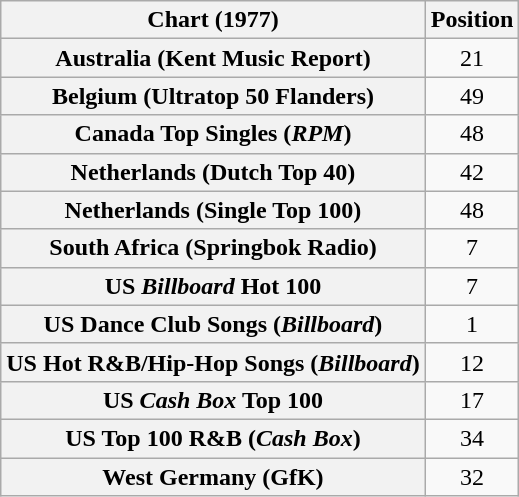<table class="wikitable sortable plainrowheaders" style="text-align:center">
<tr>
<th scope="col">Chart (1977)</th>
<th scope="col">Position</th>
</tr>
<tr>
<th scope="row">Australia (Kent Music Report)</th>
<td>21</td>
</tr>
<tr>
<th scope="row">Belgium (Ultratop 50 Flanders)</th>
<td>49</td>
</tr>
<tr>
<th scope="row">Canada Top Singles (<em>RPM</em>)</th>
<td>48</td>
</tr>
<tr>
<th scope="row">Netherlands (Dutch Top 40)</th>
<td>42</td>
</tr>
<tr>
<th scope="row">Netherlands (Single Top 100)</th>
<td>48</td>
</tr>
<tr>
<th scope="row">South Africa (Springbok Radio)</th>
<td>7</td>
</tr>
<tr>
<th scope="row">US <em>Billboard</em> Hot 100</th>
<td>7</td>
</tr>
<tr>
<th scope="row">US Dance Club Songs (<em>Billboard</em>)</th>
<td>1</td>
</tr>
<tr>
<th scope="row">US Hot R&B/Hip-Hop Songs (<em>Billboard</em>)</th>
<td>12</td>
</tr>
<tr>
<th scope="row">US <em>Cash Box</em> Top 100</th>
<td>17</td>
</tr>
<tr>
<th scope="row">US Top 100 R&B (<em>Cash Box</em>)</th>
<td>34</td>
</tr>
<tr>
<th scope="row">West Germany (GfK)</th>
<td>32</td>
</tr>
</table>
